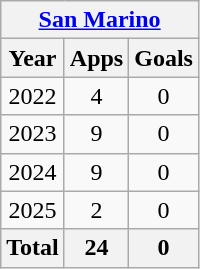<table class="wikitable" style="text-align:center">
<tr>
<th colspan=3><a href='#'>San Marino</a></th>
</tr>
<tr>
<th>Year</th>
<th>Apps</th>
<th>Goals</th>
</tr>
<tr>
<td>2022</td>
<td>4</td>
<td>0</td>
</tr>
<tr>
<td>2023</td>
<td>9</td>
<td>0</td>
</tr>
<tr>
<td>2024</td>
<td>9</td>
<td>0</td>
</tr>
<tr>
<td>2025</td>
<td>2</td>
<td>0</td>
</tr>
<tr>
<th>Total</th>
<th>24</th>
<th>0</th>
</tr>
</table>
